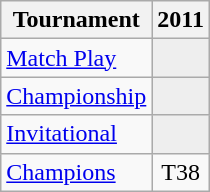<table class="wikitable" style="text-align:center;">
<tr>
<th>Tournament</th>
<th>2011</th>
</tr>
<tr>
<td align="left"><a href='#'>Match Play</a></td>
<td style="background:#eeeeee;"></td>
</tr>
<tr>
<td align="left"><a href='#'>Championship</a></td>
<td style="background:#eeeeee;"></td>
</tr>
<tr>
<td align="left"><a href='#'>Invitational</a></td>
<td style="background:#eeeeee;"></td>
</tr>
<tr>
<td align="left"><a href='#'>Champions</a></td>
<td>T38</td>
</tr>
</table>
